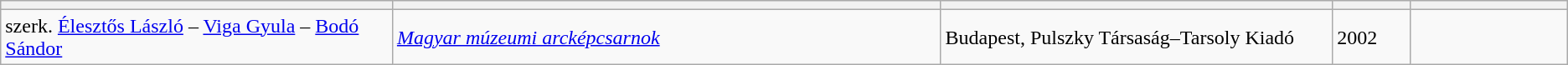<table class="wikitable sortable">
<tr>
<th bgcolor="#DAA520" width="25%"></th>
<th bgcolor="#DAA520" width="35%"></th>
<th bgcolor="#DAA520" width="25%"></th>
<th bgcolor="#DAA520" width="5%"></th>
<th bgcolor="#DAA520" width="10%"></th>
</tr>
<tr>
<td>szerk. <a href='#'>Élesztős László</a> – <a href='#'>Viga Gyula</a> – <a href='#'>Bodó Sándor</a></td>
<td><em><a href='#'>Magyar múzeumi arcképcsarnok</a></em></td>
<td>Budapest, Pulszky Társaság–Tarsoly Kiadó</td>
<td>2002</td>
<td></td>
</tr>
</table>
